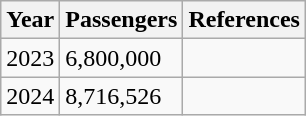<table class="wikitable" style="display:inline-table;">
<tr>
<th>Year</th>
<th>Passengers</th>
<th>References</th>
</tr>
<tr>
<td>2023</td>
<td>6,800,000</td>
<td></td>
</tr>
<tr>
<td>2024</td>
<td>8,716,526</td>
<td></td>
</tr>
</table>
